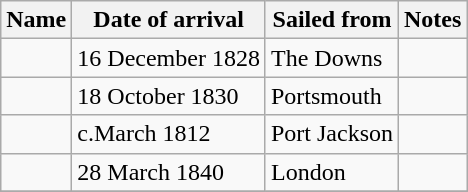<table class="wikitable sortable" border="1">
<tr>
<th>Name</th>
<th>Date of arrival</th>
<th>Sailed from</th>
<th>Notes</th>
</tr>
<tr>
<td></td>
<td>16 December 1828</td>
<td>The Downs</td>
<td></td>
</tr>
<tr>
<td></td>
<td>18 October 1830</td>
<td>Portsmouth</td>
<td></td>
</tr>
<tr>
<td></td>
<td>c.March 1812</td>
<td>Port Jackson</td>
<td></td>
</tr>
<tr>
<td></td>
<td>28 March 1840</td>
<td>London</td>
<td></td>
</tr>
<tr>
</tr>
</table>
